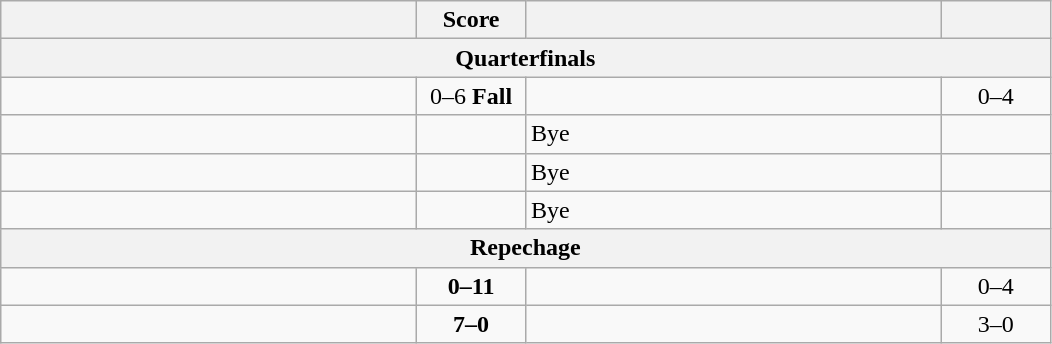<table class="wikitable" style="text-align: left;">
<tr>
<th align="right" width="270"></th>
<th width="65">Score</th>
<th align="left" width="270"></th>
<th width="65"></th>
</tr>
<tr>
<th colspan=4>Quarterfinals</th>
</tr>
<tr>
<td></td>
<td align="center">0–6 <strong>Fall</strong></td>
<td><strong></strong></td>
<td align=center>0–4 <strong></strong></td>
</tr>
<tr>
<td><strong></strong></td>
<td></td>
<td>Bye</td>
<td></td>
</tr>
<tr>
<td><strong></strong></td>
<td></td>
<td>Bye</td>
<td></td>
</tr>
<tr>
<td><strong></strong></td>
<td></td>
<td>Bye</td>
<td></td>
</tr>
<tr>
<th colspan=4>Repechage</th>
</tr>
<tr>
<td></td>
<td align="center"><strong>0–11</strong></td>
<td><strong></strong></td>
<td align=center>0–4 <strong></strong></td>
</tr>
<tr>
<td><strong></strong></td>
<td align="center"><strong>7–0</strong></td>
<td></td>
<td align=center>3–0 <strong></strong></td>
</tr>
</table>
